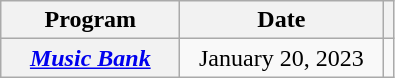<table class="wikitable plainrowheaders">
<tr>
<th scope="col" style="width:7em">Program</th>
<th scope="col" style="width:8em">Date</th>
<th scope="col" class="unsortable"></th>
</tr>
<tr>
<th scope="row"><em><a href='#'>Music Bank</a></em></th>
<td style="text-align:center">January 20, 2023</td>
<td style="text-align:center"></td>
</tr>
</table>
